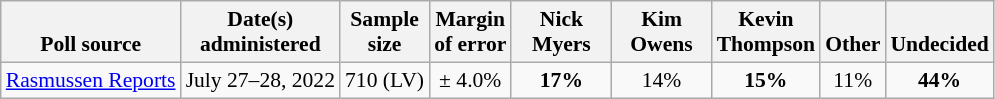<table class="wikitable" style="font-size:90%;text-align:center;">
<tr valign="bottom">
<th>Poll source</th>
<th>Date(s)<br>administered</th>
<th>Sample<br>size</th>
<th>Margin<br>of error</th>
<th style="width:60px;">Nick<br>Myers</th>
<th style="width:60px;">Kim<br>Owens</th>
<th style="width:60px;">Kevin<br>Thompson</th>
<th>Other</th>
<th>Undecided</th>
</tr>
<tr>
<td style="text-align:left;"><a href='#'>Rasmussen Reports</a></td>
<td>July 27–28, 2022</td>
<td>710 (LV)</td>
<td>± 4.0%</td>
<td><strong>17%</strong></td>
<td>14%</td>
<td><strong>15%</strong></td>
<td>11%</td>
<td><strong>44%</strong></td>
</tr>
</table>
